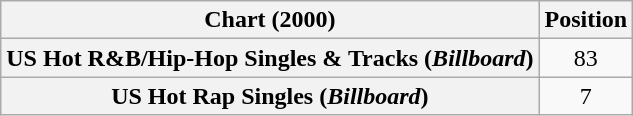<table class="wikitable sortable plainrowheaders">
<tr>
<th>Chart (2000)</th>
<th>Position</th>
</tr>
<tr>
<th scope="row">US Hot R&B/Hip-Hop Singles & Tracks (<em>Billboard</em>)</th>
<td align="center">83</td>
</tr>
<tr>
<th scope="row">US Hot Rap Singles (<em>Billboard</em>)</th>
<td align="center">7</td>
</tr>
</table>
